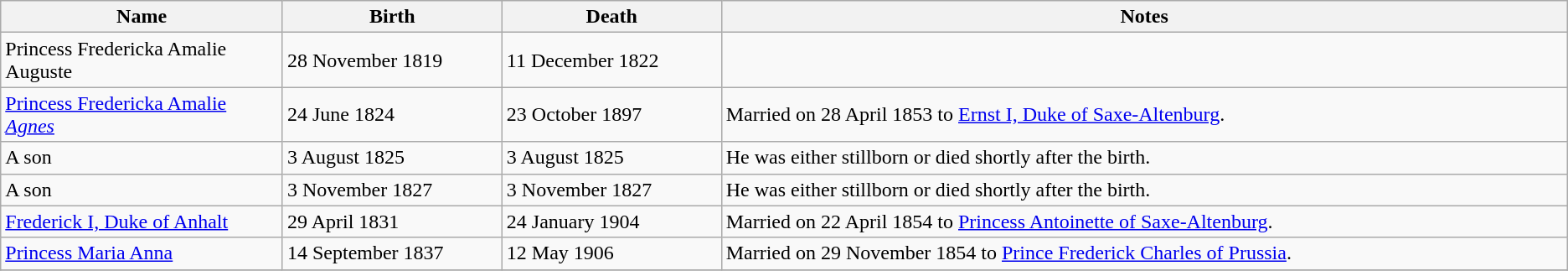<table class="wikitable sortable">
<tr>
<th width="18%">Name</th>
<th width="14%">Birth</th>
<th width="14%">Death</th>
<th width="62%">Notes</th>
</tr>
<tr>
<td>Princess Fredericka Amalie Auguste</td>
<td>28 November 1819</td>
<td>11 December 1822</td>
<td></td>
</tr>
<tr>
<td><a href='#'>Princess Fredericka Amalie <em>Agnes</em></a></td>
<td>24 June 1824</td>
<td>23 October 1897</td>
<td>Married on 28 April 1853 to <a href='#'>Ernst I, Duke of Saxe-Altenburg</a>.</td>
</tr>
<tr>
<td>A son</td>
<td>3 August 1825</td>
<td>3 August 1825</td>
<td>He was either stillborn or died shortly after the birth.</td>
</tr>
<tr>
<td>A son</td>
<td>3 November 1827</td>
<td>3 November 1827</td>
<td>He was either stillborn or died shortly after the birth.</td>
</tr>
<tr>
<td><a href='#'>Frederick I, Duke of Anhalt</a></td>
<td>29 April 1831</td>
<td>24 January 1904</td>
<td>Married on 22 April 1854 to <a href='#'>Princess Antoinette of Saxe-Altenburg</a>.</td>
</tr>
<tr>
<td><a href='#'>Princess Maria Anna</a></td>
<td>14 September 1837</td>
<td>12 May 1906</td>
<td>Married on 29 November 1854 to <a href='#'>Prince Frederick Charles of Prussia</a>.</td>
</tr>
<tr>
</tr>
</table>
